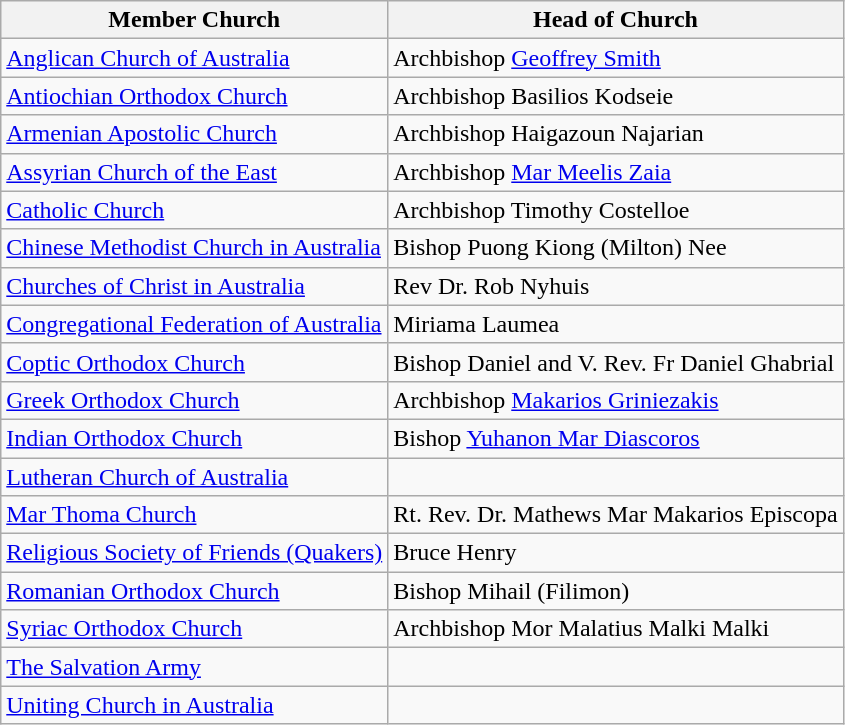<table class="wikitable">
<tr>
<th>Member Church</th>
<th>Head of Church</th>
</tr>
<tr>
<td><a href='#'>Anglican Church of Australia</a></td>
<td>Archbishop <a href='#'>Geoffrey Smith</a></td>
</tr>
<tr>
<td><a href='#'>Antiochian Orthodox Church</a></td>
<td>Archbishop Basilios Kodseie</td>
</tr>
<tr>
<td><a href='#'>Armenian Apostolic Church</a></td>
<td>Archbishop Haigazoun Najarian</td>
</tr>
<tr>
<td><a href='#'>Assyrian Church of the East</a></td>
<td>Archbishop <a href='#'>Mar Meelis Zaia</a></td>
</tr>
<tr>
<td><a href='#'>Catholic Church</a></td>
<td>Archbishop Timothy Costelloe</td>
</tr>
<tr>
<td><a href='#'>Chinese Methodist Church in Australia</a></td>
<td>Bishop Puong Kiong (Milton) Nee</td>
</tr>
<tr>
<td><a href='#'>Churches of Christ in Australia</a></td>
<td>Rev Dr. Rob Nyhuis</td>
</tr>
<tr>
<td><a href='#'>Congregational Federation of Australia</a></td>
<td>Miriama Laumea</td>
</tr>
<tr>
<td><a href='#'>Coptic Orthodox Church</a></td>
<td>Bishop Daniel and V. Rev. Fr Daniel Ghabrial</td>
</tr>
<tr>
<td><a href='#'>Greek Orthodox Church</a></td>
<td>Archbishop <a href='#'>Makarios Griniezakis</a></td>
</tr>
<tr>
<td><a href='#'>Indian Orthodox Church</a></td>
<td>Bishop <a href='#'>Yuhanon Mar Diascoros</a></td>
</tr>
<tr>
<td><a href='#'>Lutheran Church of Australia</a></td>
<td></td>
</tr>
<tr>
<td><a href='#'>Mar Thoma Church</a></td>
<td>Rt. Rev. Dr. Mathews Mar Makarios Episcopa</td>
</tr>
<tr>
<td><a href='#'>Religious Society of Friends (Quakers)</a></td>
<td>Bruce Henry</td>
</tr>
<tr>
<td><a href='#'>Romanian Orthodox Church</a></td>
<td>Bishop Mihail (Filimon)</td>
</tr>
<tr>
<td><a href='#'>Syriac Orthodox Church</a></td>
<td>Archbishop Mor Malatius Malki Malki</td>
</tr>
<tr>
<td><a href='#'>The Salvation Army</a></td>
<td></td>
</tr>
<tr>
<td><a href='#'>Uniting Church in Australia</a></td>
<td></td>
</tr>
</table>
